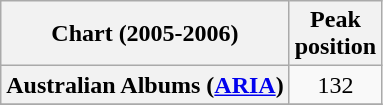<table class="wikitable sortable plainrowheaders" style="text-align:center">
<tr>
<th scope="col">Chart (2005-2006)</th>
<th scope="col">Peak<br>position</th>
</tr>
<tr>
<th scope="row">Australian Albums (<a href='#'>ARIA</a>)</th>
<td>132</td>
</tr>
<tr>
</tr>
</table>
